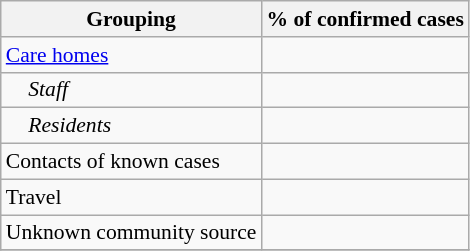<table class="wikitable sortable floatright" style="font-size: 90%">
<tr>
<th>Grouping</th>
<th colspan="2">% of confirmed cases</th>
</tr>
<tr>
<td><a href='#'>Care homes</a></td>
<td align=right></td>
</tr>
<tr>
<td style="text-indent:15px;"><em>Staff</em></td>
<td align=right></td>
</tr>
<tr>
<td style="text-indent:15px;"><em>Residents</em></td>
<td align=right></td>
</tr>
<tr>
<td>Contacts of known cases</td>
<td align=right></td>
</tr>
<tr>
<td>Travel</td>
<td align=right></td>
</tr>
<tr>
<td>Unknown community source</td>
<td align=right></td>
</tr>
<tr>
</tr>
</table>
